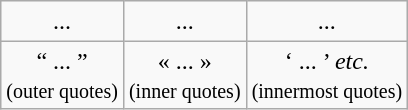<table class="wikitable" style="line-height: 1.2">
<tr align=center>
<td>...</td>
<td>...</td>
<td>...</td>
</tr>
<tr align=center>
<td>“ ... ” <br><small>(outer quotes)</small></td>
<td>« ... » <br><small>(inner quotes)</small></td>
<td>‘ ... ’ <em>etc.</em> <br><small>(innermost quotes)</small></td>
</tr>
</table>
